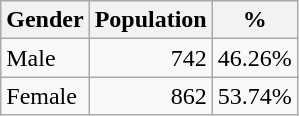<table class="wikitable" style="text-align:right">
<tr>
<th>Gender</th>
<th>Population</th>
<th>%</th>
</tr>
<tr>
<td style="text-align:left">Male</td>
<td>742</td>
<td>46.26%</td>
</tr>
<tr>
<td style="text-align:left">Female</td>
<td>862</td>
<td>53.74%</td>
</tr>
</table>
